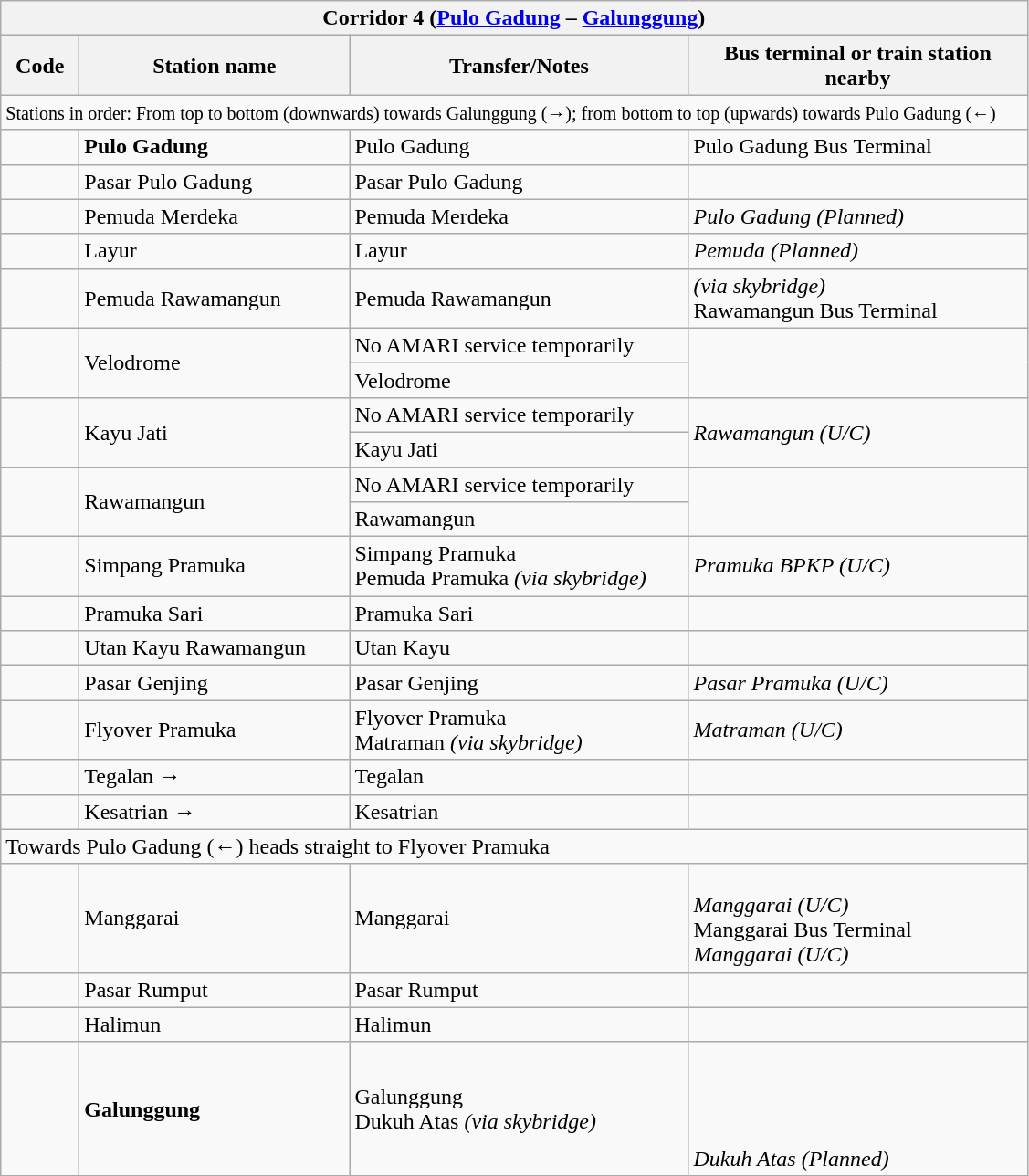<table class="wikitable" style="font-size:100%">
<tr>
<th colspan="4" align="left"> Corridor 4 (<a href='#'>Pulo Gadung</a> – <a href='#'>Galunggung</a>)</th>
</tr>
<tr>
<th width="50">Code</th>
<th width="190">Station name</th>
<th width="240">Transfer/Notes</th>
<th width="240">Bus terminal or train station nearby</th>
</tr>
<tr>
<td colspan="4"><small>Stations in order: From top to bottom (downwards) towards Galunggung (→); from bottom to top (upwards) towards Pulo Gadung (←)</small></td>
</tr>
<tr>
<td align="center"><strong></strong><br><strong></strong></td>
<td><strong>Pulo Gadung</strong></td>
<td>   Pulo Gadung</td>
<td> Pulo Gadung Bus Terminal</td>
</tr>
<tr>
<td align="center"><strong></strong></td>
<td>Pasar Pulo Gadung</td>
<td> Pasar Pulo Gadung</td>
<td></td>
</tr>
<tr>
<td align="center"><strong></strong></td>
<td>Pemuda Merdeka</td>
<td> Pemuda Merdeka</td>
<td> <em>Pulo Gadung (Planned)</em></td>
</tr>
<tr>
<td align="center"><strong></strong></td>
<td>Layur</td>
<td> Layur</td>
<td> <em>Pemuda (Planned)</em></td>
</tr>
<tr>
<td align="center"><strong></strong></td>
<td>Pemuda Rawamangun</td>
<td> Pemuda Rawamangun</td>
<td>  <em>(via skybridge)</em><br> Rawamangun Bus Terminal</td>
</tr>
<tr>
<td rowspan="2"><strong></strong></td>
<td rowspan="2">Velodrome</td>
<td>No AMARI service temporarily</td>
<td rowspan="2"></td>
</tr>
<tr>
<td> Velodrome</td>
</tr>
<tr>
<td rowspan="2"><strong></strong></td>
<td rowspan="2">Kayu Jati</td>
<td>No AMARI service temporarily</td>
<td rowspan="2"> <em>Rawamangun (U/C)</em></td>
</tr>
<tr>
<td> Kayu Jati</td>
</tr>
<tr>
<td rowspan="2"><strong></strong></td>
<td rowspan="2">Rawamangun</td>
<td>No AMARI service temporarily</td>
<td rowspan="2"></td>
</tr>
<tr>
<td> Rawamangun</td>
</tr>
<tr>
<td align="center"><strong></strong></td>
<td>Simpang Pramuka</td>
<td> Simpang Pramuka<br>  Pemuda Pramuka <em>(via skybridge)</em></td>
<td> <em>Pramuka BPKP (U/C)</em></td>
</tr>
<tr>
<td align="center"><strong></strong></td>
<td>Pramuka Sari</td>
<td> Pramuka Sari</td>
<td></td>
</tr>
<tr>
<td align="center"><strong></strong></td>
<td>Utan Kayu Rawamangun</td>
<td> Utan Kayu</td>
<td></td>
</tr>
<tr>
<td align="center"><strong></strong></td>
<td>Pasar Genjing</td>
<td> Pasar Genjing</td>
<td> <em>Pasar Pramuka (U/C)</em></td>
</tr>
<tr>
<td align="center"><strong></strong></td>
<td>Flyover Pramuka</td>
<td> Flyover Pramuka<br>   Matraman <em>(via skybridge)</em></td>
<td> <em>Matraman (U/C)</em></td>
</tr>
<tr>
<td align="center"></td>
<td>Tegalan →</td>
<td>    Tegalan</td>
<td></td>
</tr>
<tr>
<td align="center"></td>
<td>Kesatrian →</td>
<td>    Kesatrian</td>
<td></td>
</tr>
<tr>
<td colspan="4">Towards Pulo Gadung (←) heads straight to Flyover Pramuka</td>
</tr>
<tr>
<td align="center"><strong></strong></td>
<td>Manggarai</td>
<td> Manggarai</td>
<td>   <br> <em>Manggarai (U/C)</em><br> Manggarai Bus Terminal<br> <em>Manggarai (U/C)</em></td>
</tr>
<tr>
<td align="center"><strong></strong></td>
<td>Pasar Rumput</td>
<td> Pasar Rumput</td>
<td></td>
</tr>
<tr>
<td align="center"><strong></strong><br><strong></strong></td>
<td>Halimun</td>
<td><em> </em> Halimun</td>
<td></td>
</tr>
<tr>
<td align="center"><strong></strong><br><strong></strong></td>
<td><strong>Galunggung</strong></td>
<td> Galunggung<br>  Dukuh Atas <em>(via skybridge)</em></td>
<td> <br> <br> <br>  <br> <em>Dukuh Atas (Planned)</em></td>
</tr>
</table>
